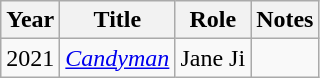<table class="wikitable">
<tr>
<th>Year</th>
<th>Title</th>
<th>Role</th>
<th>Notes</th>
</tr>
<tr>
<td>2021</td>
<td><a href='#'><em>Candyman</em></a></td>
<td>Jane Ji</td>
<td></td>
</tr>
</table>
